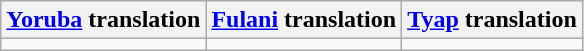<table class="wikitable">
<tr>
<th><a href='#'>Yoruba</a> translation</th>
<th><a href='#'>Fulani</a> translation</th>
<th><a href='#'>Tyap</a> translation</th>
</tr>
<tr style="vertical-align:top; white-space:nowrap;">
<td></td>
<td></td>
<td></td>
</tr>
</table>
